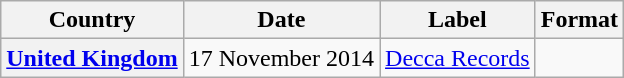<table class="wikitable plainrowheaders" style="text-align:center;">
<tr>
<th>Country</th>
<th>Date</th>
<th>Label</th>
<th>Format</th>
</tr>
<tr>
<th scope="row"><a href='#'>United Kingdom</a></th>
<td>17 November 2014</td>
<td><a href='#'>Decca Records</a></td>
<td></td>
</tr>
</table>
